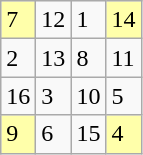<table class="wikitable" style="float: left; margin-left: 1em;">
<tr>
<td style="background-color: #ffffaa">7</td>
<td>12</td>
<td>1</td>
<td style="background-color: #ffffaa">14</td>
</tr>
<tr>
<td>2</td>
<td>13</td>
<td>8</td>
<td>11</td>
</tr>
<tr>
<td>16</td>
<td>3</td>
<td>10</td>
<td>5</td>
</tr>
<tr>
<td style="background-color: #ffffaa">9</td>
<td>6</td>
<td>15</td>
<td style="background-color: #ffffaa">4</td>
</tr>
</table>
